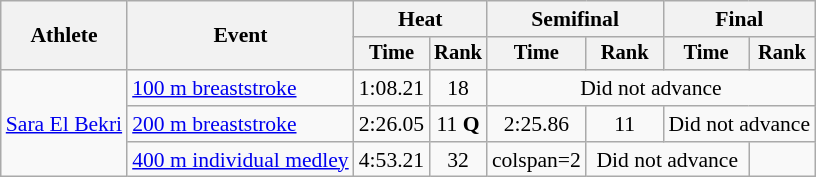<table class=wikitable style="font-size:90%">
<tr>
<th rowspan="2">Athlete</th>
<th rowspan="2">Event</th>
<th colspan="2">Heat</th>
<th colspan="2">Semifinal</th>
<th colspan="2">Final</th>
</tr>
<tr style="font-size:95%">
<th>Time</th>
<th>Rank</th>
<th>Time</th>
<th>Rank</th>
<th>Time</th>
<th>Rank</th>
</tr>
<tr align=center>
<td align=left rowspan=3><a href='#'>Sara El Bekri</a></td>
<td align=left><a href='#'>100 m breaststroke</a></td>
<td>1:08.21</td>
<td>18</td>
<td colspan=4>Did not advance</td>
</tr>
<tr align=center>
<td align=left><a href='#'>200 m breaststroke</a></td>
<td>2:26.05</td>
<td>11 <strong>Q</strong></td>
<td>2:25.86</td>
<td>11</td>
<td colspan=2>Did not advance</td>
</tr>
<tr align=center>
<td align=left><a href='#'>400 m individual medley</a></td>
<td>4:53.21</td>
<td>32</td>
<td>colspan=2 </td>
<td colspan=2>Did not advance</td>
</tr>
</table>
